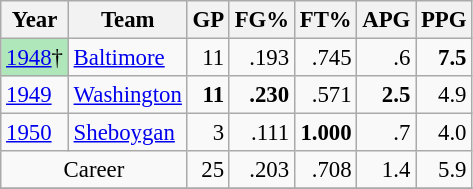<table class="wikitable sortable" style="font-size:95%; text-align:right;">
<tr>
<th>Year</th>
<th>Team</th>
<th>GP</th>
<th>FG%</th>
<th>FT%</th>
<th>APG</th>
<th>PPG</th>
</tr>
<tr>
<td style="text-align:left;background:#afe6ba;"><a href='#'>1948</a>†</td>
<td style="text-align:left;"><a href='#'>Baltimore</a></td>
<td>11</td>
<td>.193</td>
<td>.745</td>
<td>.6</td>
<td><strong>7.5</strong></td>
</tr>
<tr>
<td style="text-align:left;"><a href='#'>1949</a></td>
<td style="text-align:left;"><a href='#'>Washington</a></td>
<td><strong>11</strong></td>
<td><strong>.230</strong></td>
<td>.571</td>
<td><strong>2.5</strong></td>
<td>4.9</td>
</tr>
<tr>
<td style="text-align:left;"><a href='#'>1950</a></td>
<td style="text-align:left;"><a href='#'>Sheboygan</a></td>
<td>3</td>
<td>.111</td>
<td><strong>1.000</strong></td>
<td>.7</td>
<td>4.0</td>
</tr>
<tr>
<td style="text-align:center;" colspan="2">Career</td>
<td>25</td>
<td>.203</td>
<td>.708</td>
<td>1.4</td>
<td>5.9</td>
</tr>
<tr>
</tr>
</table>
